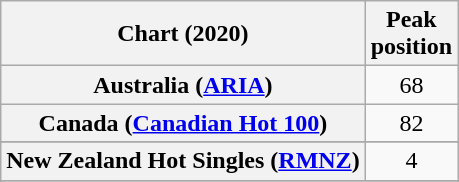<table class="wikitable sortable plainrowheaders" style="text-align:center">
<tr>
<th scope="col">Chart (2020)</th>
<th scope="col">Peak<br>position</th>
</tr>
<tr>
<th scope="row">Australia (<a href='#'>ARIA</a>)</th>
<td>68</td>
</tr>
<tr>
<th scope="row">Canada (<a href='#'>Canadian Hot 100</a>)</th>
<td>82</td>
</tr>
<tr>
</tr>
<tr>
<th scope="row">New Zealand Hot Singles (<a href='#'>RMNZ</a>)</th>
<td>4</td>
</tr>
<tr>
</tr>
<tr>
</tr>
<tr>
</tr>
</table>
